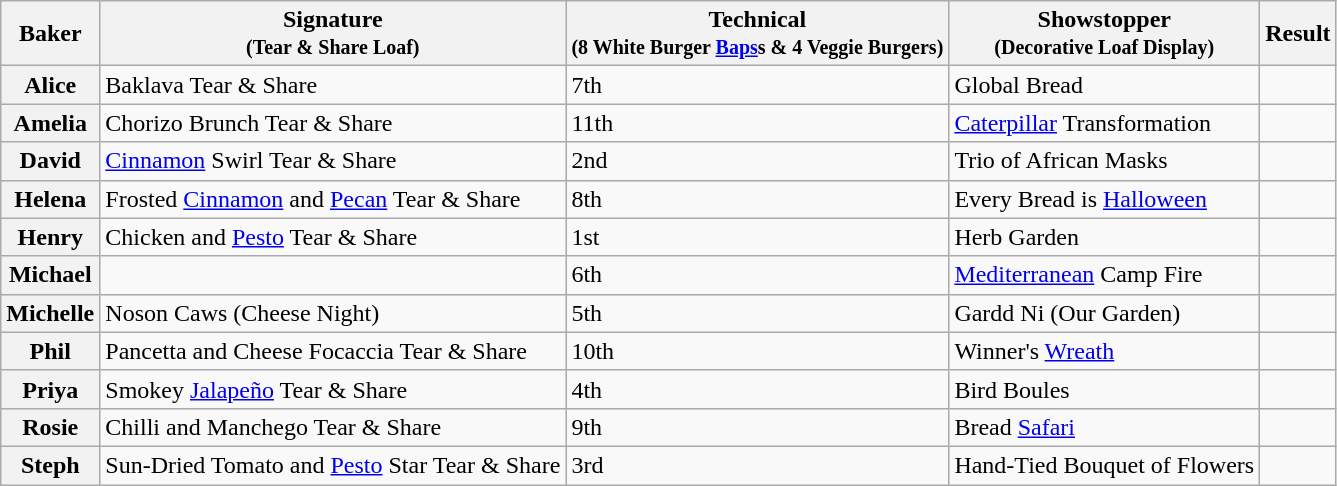<table class="wikitable sortable col3center sticky-header">
<tr>
<th scope="col">Baker</th>
<th scope="col" class="unsortable">Signature<br><small>(Tear & Share Loaf)</small></th>
<th scope="col">Technical<br><small>(8 White Burger <a href='#'>Baps</a>s & 4 Veggie Burgers)</small></th>
<th scope="col" class="unsortable">Showstopper<br><small>(Decorative Loaf Display)</small></th>
<th scope="col">Result</th>
</tr>
<tr>
<th scope="row">Alice</th>
<td>Baklava Tear & Share</td>
<td>7th</td>
<td>Global Bread</td>
<td></td>
</tr>
<tr>
<th scope="row">Amelia</th>
<td>Chorizo Brunch Tear & Share</td>
<td>11th</td>
<td><a href='#'>Caterpillar</a> Transformation</td>
<td></td>
</tr>
<tr>
<th scope="row">David</th>
<td><a href='#'>Cinnamon</a> Swirl Tear & Share</td>
<td>2nd</td>
<td>Trio of African Masks</td>
<td></td>
</tr>
<tr>
<th scope="row">Helena</th>
<td>Frosted <a href='#'>Cinnamon</a> and <a href='#'>Pecan</a> Tear & Share</td>
<td>8th</td>
<td>Every Bread is <a href='#'>Halloween</a></td>
<td></td>
</tr>
<tr>
<th scope="row">Henry</th>
<td>Chicken and <a href='#'>Pesto</a> Tear & Share</td>
<td>1st</td>
<td>Herb Garden</td>
<td></td>
</tr>
<tr>
<th scope="row">Michael</th>
<td></td>
<td>6th</td>
<td><a href='#'>Mediterranean</a> Camp Fire</td>
<td></td>
</tr>
<tr>
<th scope="row">Michelle</th>
<td>Noson Caws (Cheese Night)</td>
<td>5th</td>
<td>Gardd Ni (Our Garden)</td>
<td></td>
</tr>
<tr>
<th scope="row">Phil</th>
<td>Pancetta and Cheese Focaccia Tear & Share</td>
<td>10th</td>
<td>Winner's <a href='#'>Wreath</a></td>
<td></td>
</tr>
<tr>
<th scope="row">Priya</th>
<td>Smokey <a href='#'>Jalapeño</a> Tear & Share</td>
<td>4th</td>
<td>Bird Boules</td>
<td></td>
</tr>
<tr>
<th scope="row">Rosie</th>
<td>Chilli and Manchego Tear & Share</td>
<td>9th</td>
<td>Bread <a href='#'>Safari</a></td>
<td></td>
</tr>
<tr>
<th scope="row">Steph</th>
<td>Sun-Dried Tomato and <a href='#'>Pesto</a> Star Tear & Share</td>
<td>3rd</td>
<td>Hand-Tied Bouquet of Flowers</td>
<td></td>
</tr>
</table>
